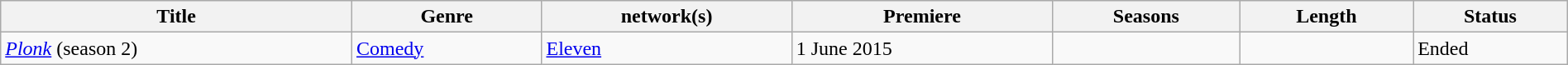<table class="wikitable sortable" style="width:100%;">
<tr>
<th>Title</th>
<th>Genre</th>
<th> network(s)</th>
<th>Premiere</th>
<th>Seasons</th>
<th>Length</th>
<th>Status</th>
</tr>
<tr>
<td><em><a href='#'>Plonk</a></em> (season 2)</td>
<td><a href='#'>Comedy</a></td>
<td><a href='#'>Eleven</a></td>
<td>1 June 2015</td>
<td></td>
<td></td>
<td>Ended</td>
</tr>
</table>
